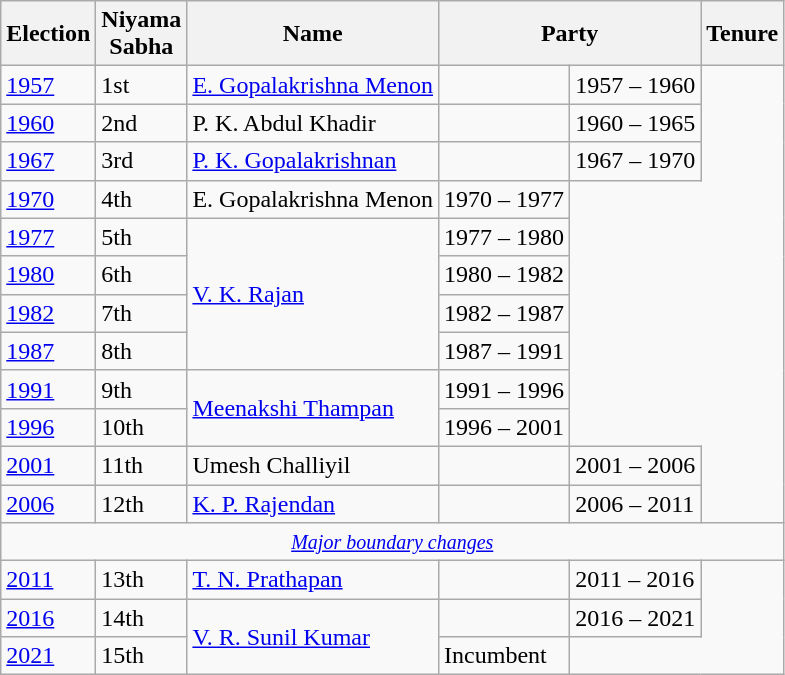<table class="wikitable sortable">
<tr>
<th>Election</th>
<th>Niyama<br>Sabha</th>
<th>Name</th>
<th colspan=2>Party</th>
<th>Tenure</th>
</tr>
<tr>
<td><a href='#'>1957</a></td>
<td>1st</td>
<td><a href='#'>E. Gopalakrishna Menon</a></td>
<td></td>
<td>1957 – 1960</td>
</tr>
<tr>
<td><a href='#'>1960</a></td>
<td>2nd</td>
<td>P. K. Abdul Khadir</td>
<td></td>
<td>1960 – 1965</td>
</tr>
<tr>
<td><a href='#'>1967</a></td>
<td>3rd</td>
<td><a href='#'>P. K. Gopalakrishnan</a></td>
<td></td>
<td>1967 – 1970</td>
</tr>
<tr>
<td><a href='#'>1970</a></td>
<td>4th</td>
<td>E. Gopalakrishna Menon</td>
<td>1970 – 1977</td>
</tr>
<tr>
<td><a href='#'>1977</a></td>
<td>5th</td>
<td rowspan="4"><a href='#'>V. K. Rajan</a></td>
<td>1977 – 1980</td>
</tr>
<tr>
<td><a href='#'>1980</a></td>
<td>6th</td>
<td>1980 – 1982</td>
</tr>
<tr>
<td><a href='#'>1982</a></td>
<td>7th</td>
<td>1982 – 1987</td>
</tr>
<tr>
<td><a href='#'>1987</a></td>
<td>8th</td>
<td>1987 – 1991</td>
</tr>
<tr>
<td><a href='#'>1991</a></td>
<td>9th</td>
<td rowspan="2"><a href='#'>Meenakshi Thampan</a></td>
<td>1991 – 1996</td>
</tr>
<tr>
<td><a href='#'>1996</a></td>
<td>10th</td>
<td>1996 – 2001</td>
</tr>
<tr>
<td><a href='#'>2001</a></td>
<td>11th</td>
<td>Umesh Challiyil</td>
<td></td>
<td>2001 – 2006</td>
</tr>
<tr>
<td><a href='#'>2006</a></td>
<td>12th</td>
<td><a href='#'>K. P. Rajendan</a></td>
<td></td>
<td>2006 – 2011</td>
</tr>
<tr>
<td colspan=6 align=center><small><a href='#'><em>Major boundary changes</em></a></small></td>
</tr>
<tr>
<td><a href='#'>2011</a></td>
<td>13th</td>
<td><a href='#'>T. N. Prathapan</a></td>
<td></td>
<td>2011 – 2016</td>
</tr>
<tr>
<td><a href='#'>2016</a></td>
<td>14th</td>
<td rowspan="2"><a href='#'>V. R. Sunil Kumar</a></td>
<td></td>
<td>2016 – 2021</td>
</tr>
<tr>
<td><a href='#'>2021</a></td>
<td>15th</td>
<td>Incumbent</td>
</tr>
</table>
